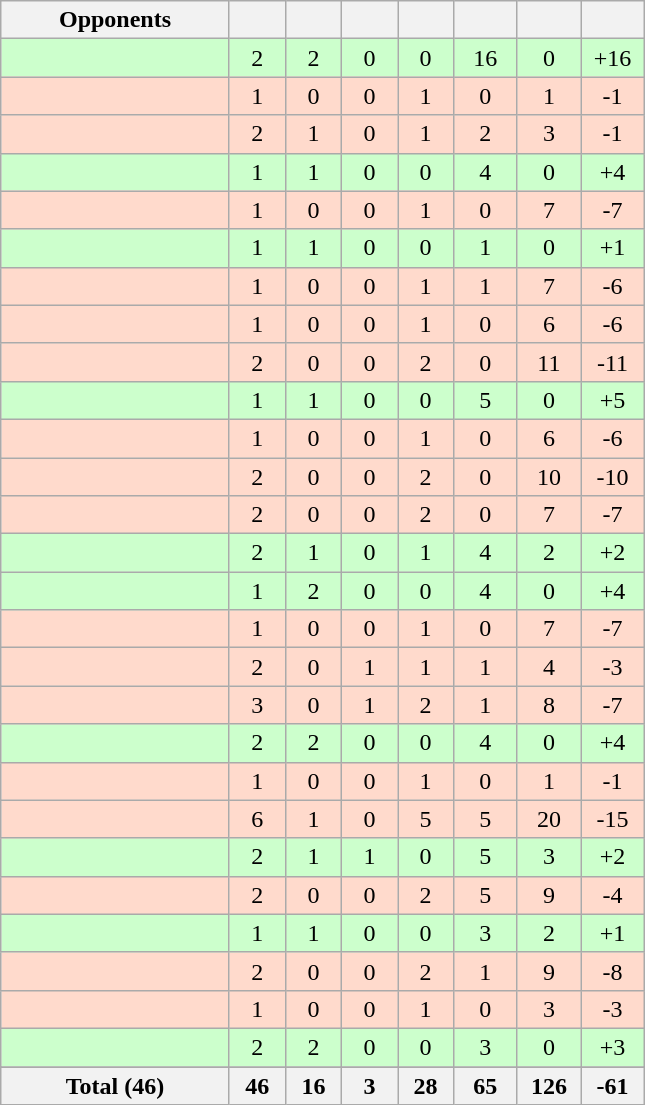<table class="wikitable sortable" style="text-align: center; font-size: 100%;">
<tr style="color:black;">
<th style="width:145px;">Opponents</th>
<th width=30></th>
<th width=30></th>
<th width=30></th>
<th width=30></th>
<th width=35></th>
<th width=35></th>
<th width=35></th>
</tr>
<tr bgcolor="#CCFFCC">
<td style="text-align: left;"></td>
<td>2</td>
<td>2</td>
<td>0</td>
<td>0</td>
<td>16</td>
<td>0</td>
<td>+16</td>
</tr>
<tr bgcolor="#FFDACC">
<td style="text-align: left;"></td>
<td>1</td>
<td>0</td>
<td>0</td>
<td>1</td>
<td>0</td>
<td>1</td>
<td>-1</td>
</tr>
<tr bgcolor="#FFDACC">
<td style="text-align: left;"></td>
<td>2</td>
<td>1</td>
<td>0</td>
<td>1</td>
<td>2</td>
<td>3</td>
<td>-1</td>
</tr>
<tr bgcolor="#CCFFCC">
<td style="text-align: left;"></td>
<td>1</td>
<td>1</td>
<td>0</td>
<td>0</td>
<td>4</td>
<td>0</td>
<td>+4</td>
</tr>
<tr bgcolor="#FFDACC">
<td style="text-align: left;"></td>
<td>1</td>
<td>0</td>
<td>0</td>
<td>1</td>
<td>0</td>
<td>7</td>
<td>-7</td>
</tr>
<tr bgcolor="#CCFFCC">
<td style="text-align: left;"></td>
<td>1</td>
<td>1</td>
<td>0</td>
<td>0</td>
<td>1</td>
<td>0</td>
<td>+1</td>
</tr>
<tr bgcolor="#FFDACC">
<td style="text-align: left;"></td>
<td>1</td>
<td>0</td>
<td>0</td>
<td>1</td>
<td>1</td>
<td>7</td>
<td>-6</td>
</tr>
<tr bgcolor="#FFDACC">
<td style="text-align: left;"></td>
<td>1</td>
<td>0</td>
<td>0</td>
<td>1</td>
<td>0</td>
<td>6</td>
<td>-6</td>
</tr>
<tr bgcolor="#FFDACC">
<td style="text-align: left;"></td>
<td>2</td>
<td>0</td>
<td>0</td>
<td>2</td>
<td>0</td>
<td>11</td>
<td>-11</td>
</tr>
<tr bgcolor="#CCFFCC">
<td style="text-align: left;"></td>
<td>1</td>
<td>1</td>
<td>0</td>
<td>0</td>
<td>5</td>
<td>0</td>
<td>+5</td>
</tr>
<tr bgcolor="#FFDACC">
<td style="text-align: left;"></td>
<td>1</td>
<td>0</td>
<td>0</td>
<td>1</td>
<td>0</td>
<td>6</td>
<td>-6</td>
</tr>
<tr bgcolor="#FFDACC">
<td style="text-align: left;"></td>
<td>2</td>
<td>0</td>
<td>0</td>
<td>2</td>
<td>0</td>
<td>10</td>
<td>-10</td>
</tr>
<tr bgcolor="#FFDACC">
<td style="text-align: left;"></td>
<td>2</td>
<td>0</td>
<td>0</td>
<td>2</td>
<td>0</td>
<td>7</td>
<td>-7</td>
</tr>
<tr bgcolor="#CCFFCC">
<td style="text-align: left;"></td>
<td>2</td>
<td>1</td>
<td>0</td>
<td>1</td>
<td>4</td>
<td>2</td>
<td>+2</td>
</tr>
<tr bgcolor="#CCFFCC">
<td style="text-align: left;"></td>
<td>1</td>
<td>2</td>
<td>0</td>
<td>0</td>
<td>4</td>
<td>0</td>
<td>+4</td>
</tr>
<tr bgcolor="#FFDACC">
<td style="text-align: left;"></td>
<td>1</td>
<td>0</td>
<td>0</td>
<td>1</td>
<td>0</td>
<td>7</td>
<td>-7</td>
</tr>
<tr bgcolor="#FFDACC">
<td style="text-align: left;"></td>
<td>2</td>
<td>0</td>
<td>1</td>
<td>1</td>
<td>1</td>
<td>4</td>
<td>-3</td>
</tr>
<tr bgcolor="#FFDACC">
<td style="text-align: left;"></td>
<td>3</td>
<td>0</td>
<td>1</td>
<td>2</td>
<td>1</td>
<td>8</td>
<td>-7</td>
</tr>
<tr bgcolor="#CCFFCC">
<td style="text-align: left;"></td>
<td>2</td>
<td>2</td>
<td>0</td>
<td>0</td>
<td>4</td>
<td>0</td>
<td>+4</td>
</tr>
<tr bgcolor="#FFDACC">
<td style="text-align: left;"></td>
<td>1</td>
<td>0</td>
<td>0</td>
<td>1</td>
<td>0</td>
<td>1</td>
<td>-1</td>
</tr>
<tr bgcolor="#FFDACC">
<td style="text-align: left;"></td>
<td>6</td>
<td>1</td>
<td>0</td>
<td>5</td>
<td>5</td>
<td>20</td>
<td>-15</td>
</tr>
<tr bgcolor="#CCFFCC">
<td style="text-align: left;"></td>
<td>2</td>
<td>1</td>
<td>1</td>
<td>0</td>
<td>5</td>
<td>3</td>
<td>+2</td>
</tr>
<tr bgcolor="#FFDACC">
<td style="text-align: left;"></td>
<td>2</td>
<td>0</td>
<td>0</td>
<td>2</td>
<td>5</td>
<td>9</td>
<td>-4</td>
</tr>
<tr bgcolor="#CCFFCC">
<td style="text-align: left;"></td>
<td>1</td>
<td>1</td>
<td>0</td>
<td>0</td>
<td>3</td>
<td>2</td>
<td>+1</td>
</tr>
<tr bgcolor="#FFDACC">
<td style="text-align: left;"></td>
<td>2</td>
<td>0</td>
<td>0</td>
<td>2</td>
<td>1</td>
<td>9</td>
<td>-8</td>
</tr>
<tr bgcolor="#FFDACC">
<td style="text-align: left;"></td>
<td>1</td>
<td>0</td>
<td>0</td>
<td>1</td>
<td>0</td>
<td>3</td>
<td>-3</td>
</tr>
<tr bgcolor="#CCFFCC">
<td style="text-align: left;"></td>
<td>2</td>
<td>2</td>
<td>0</td>
<td>0</td>
<td>3</td>
<td>0</td>
<td>+3</td>
</tr>
<tr bgcolor="#CCFFCC">
</tr>
<tr>
<th>Total (46)</th>
<th>46</th>
<th>16</th>
<th>3</th>
<th>28</th>
<th>65</th>
<th>126</th>
<th>-61</th>
</tr>
</table>
